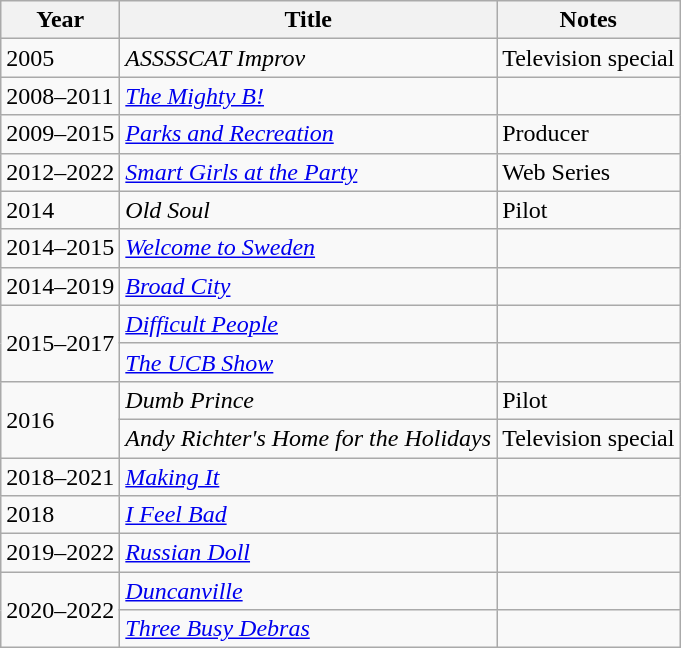<table class="wikitable sortable">
<tr>
<th>Year</th>
<th>Title</th>
<th class="unsortable">Notes</th>
</tr>
<tr>
<td>2005</td>
<td><em>ASSSSCAT Improv</em></td>
<td>Television special</td>
</tr>
<tr>
<td>2008–2011</td>
<td><em><a href='#'>The Mighty B!</a></em></td>
<td></td>
</tr>
<tr>
<td>2009–2015</td>
<td><em><a href='#'>Parks and Recreation</a></em></td>
<td>Producer</td>
</tr>
<tr>
<td>2012–2022</td>
<td><em><a href='#'>Smart Girls at the Party</a></em></td>
<td>Web Series</td>
</tr>
<tr>
<td>2014</td>
<td><em>Old Soul</em></td>
<td>Pilot</td>
</tr>
<tr>
<td>2014–2015</td>
<td><em><a href='#'>Welcome to Sweden</a></em></td>
<td></td>
</tr>
<tr>
<td>2014–2019</td>
<td><em><a href='#'>Broad City</a></em></td>
<td></td>
</tr>
<tr>
<td rowspan="2">2015–2017</td>
<td><em><a href='#'>Difficult People</a></em></td>
<td></td>
</tr>
<tr>
<td><em><a href='#'>The UCB Show</a></em></td>
<td></td>
</tr>
<tr>
<td rowspan="2">2016</td>
<td><em>Dumb Prince</em></td>
<td>Pilot</td>
</tr>
<tr>
<td><em>Andy Richter's Home for the Holidays</em></td>
<td>Television special</td>
</tr>
<tr>
<td>2018–2021</td>
<td><em><a href='#'>Making It</a></em></td>
<td></td>
</tr>
<tr>
<td>2018</td>
<td><em><a href='#'>I Feel Bad</a></em></td>
<td></td>
</tr>
<tr>
<td>2019–2022</td>
<td><em><a href='#'>Russian Doll</a></em></td>
<td></td>
</tr>
<tr>
<td rowspan="2">2020–2022</td>
<td><em><a href='#'>Duncanville</a></em></td>
<td></td>
</tr>
<tr>
<td><em><a href='#'>Three Busy Debras</a></em></td>
<td></td>
</tr>
</table>
